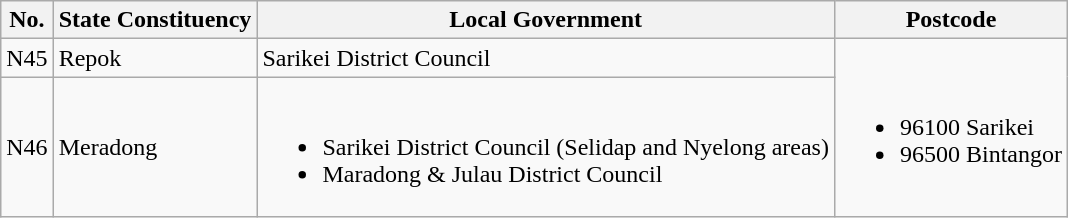<table class="wikitable">
<tr>
<th>No.</th>
<th>State Constituency</th>
<th>Local Government</th>
<th>Postcode</th>
</tr>
<tr>
<td>N45</td>
<td>Repok</td>
<td>Sarikei District Council</td>
<td rowspan="2"><br><ul><li>96100 Sarikei</li><li>96500 Bintangor</li></ul></td>
</tr>
<tr>
<td>N46</td>
<td>Meradong</td>
<td><br><ul><li>Sarikei District Council (Selidap and Nyelong areas)</li><li>Maradong & Julau District Council</li></ul></td>
</tr>
</table>
